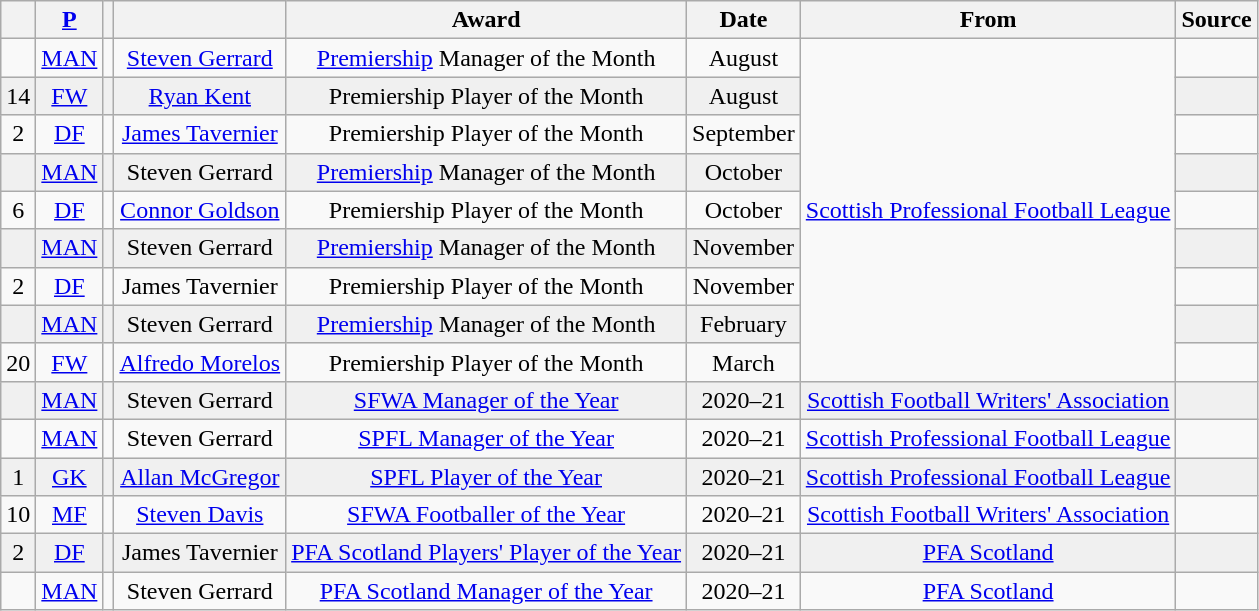<table class="wikitable sortable" style="text-align: center;">
<tr>
<th><br></th>
<th><a href='#'>P</a><br></th>
<th><br></th>
<th><br></th>
<th>Award</th>
<th>Date</th>
<th>From</th>
<th>Source</th>
</tr>
<tr>
<td></td>
<td><a href='#'>MAN</a></td>
<td></td>
<td><a href='#'>Steven Gerrard</a></td>
<td><a href='#'>Premiership</a> Manager of the Month</td>
<td>August</td>
<td rowspan=9><a href='#'>Scottish Professional Football League</a></td>
<td></td>
</tr>
<tr bgcolor = "#F0F0F0">
<td>14</td>
<td><a href='#'>FW</a></td>
<td></td>
<td><a href='#'>Ryan Kent</a></td>
<td>Premiership Player of the Month</td>
<td>August</td>
<td></td>
</tr>
<tr>
<td>2</td>
<td><a href='#'>DF</a></td>
<td></td>
<td><a href='#'>James Tavernier</a></td>
<td>Premiership Player of the Month</td>
<td>September</td>
<td></td>
</tr>
<tr bgcolor = "#F0F0F0">
<td></td>
<td><a href='#'>MAN</a></td>
<td></td>
<td>Steven Gerrard</td>
<td><a href='#'>Premiership</a> Manager of the Month</td>
<td>October</td>
<td></td>
</tr>
<tr>
<td>6</td>
<td><a href='#'>DF</a></td>
<td></td>
<td><a href='#'>Connor Goldson</a></td>
<td>Premiership Player of the Month</td>
<td>October</td>
<td></td>
</tr>
<tr bgcolor = "#F0F0F0">
<td></td>
<td><a href='#'>MAN</a></td>
<td></td>
<td>Steven Gerrard</td>
<td><a href='#'>Premiership</a> Manager of the Month</td>
<td>November</td>
<td></td>
</tr>
<tr>
<td>2</td>
<td><a href='#'>DF</a></td>
<td></td>
<td>James Tavernier</td>
<td>Premiership Player of the Month</td>
<td>November</td>
<td></td>
</tr>
<tr bgcolor = "#F0F0F0">
<td></td>
<td><a href='#'>MAN</a></td>
<td></td>
<td>Steven Gerrard</td>
<td><a href='#'>Premiership</a> Manager of the Month</td>
<td>February</td>
<td></td>
</tr>
<tr>
<td>20</td>
<td><a href='#'>FW</a></td>
<td></td>
<td><a href='#'>Alfredo Morelos</a></td>
<td>Premiership Player of the Month</td>
<td>March</td>
<td></td>
</tr>
<tr bgcolor = "#F0F0F0">
<td></td>
<td><a href='#'>MAN</a></td>
<td></td>
<td>Steven Gerrard</td>
<td><a href='#'>SFWA Manager of the Year</a></td>
<td>2020–21</td>
<td><a href='#'>Scottish Football Writers' Association</a></td>
<td></td>
</tr>
<tr>
<td></td>
<td><a href='#'>MAN</a></td>
<td></td>
<td>Steven Gerrard</td>
<td><a href='#'>SPFL Manager of the Year</a></td>
<td>2020–21</td>
<td><a href='#'>Scottish Professional Football League</a></td>
<td></td>
</tr>
<tr bgcolor = "#F0F0F0">
<td>1</td>
<td><a href='#'>GK</a></td>
<td></td>
<td><a href='#'>Allan McGregor</a></td>
<td><a href='#'>SPFL Player of the Year</a></td>
<td>2020–21</td>
<td><a href='#'>Scottish Professional Football League</a></td>
<td></td>
</tr>
<tr>
<td>10</td>
<td><a href='#'>MF</a></td>
<td></td>
<td><a href='#'>Steven Davis</a></td>
<td><a href='#'>SFWA Footballer of the Year</a></td>
<td>2020–21</td>
<td><a href='#'>Scottish Football Writers' Association</a></td>
<td></td>
</tr>
<tr bgcolor = "#F0F0F0">
<td>2</td>
<td><a href='#'>DF</a></td>
<td></td>
<td>James Tavernier</td>
<td><a href='#'>PFA Scotland Players' Player of the Year</a></td>
<td>2020–21</td>
<td><a href='#'>PFA Scotland</a></td>
<td></td>
</tr>
<tr>
<td></td>
<td><a href='#'>MAN</a></td>
<td></td>
<td>Steven Gerrard</td>
<td><a href='#'>PFA Scotland Manager of the Year</a></td>
<td>2020–21</td>
<td><a href='#'>PFA Scotland</a></td>
<td></td>
</tr>
</table>
